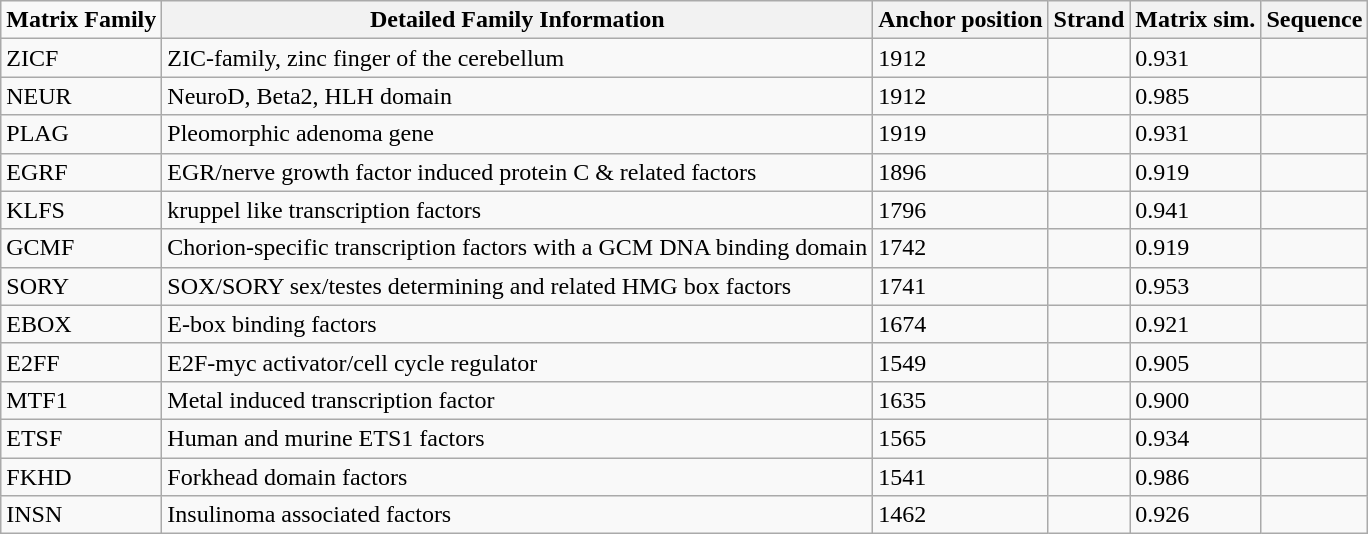<table class="wikitable">
<tr>
<td><strong>Matrix Family</strong></td>
<th>Detailed Family Information</th>
<th>Anchor position</th>
<th>Strand</th>
<th>Matrix sim.</th>
<th>Sequence</th>
</tr>
<tr>
<td>ZICF</td>
<td>ZIC-family, zinc finger of the cerebellum</td>
<td>1912</td>
<td></td>
<td>0.931</td>
<td></td>
</tr>
<tr>
<td>NEUR</td>
<td>NeuroD, Beta2, HLH domain</td>
<td>1912</td>
<td></td>
<td>0.985</td>
<td></td>
</tr>
<tr>
<td>PLAG</td>
<td>Pleomorphic adenoma gene</td>
<td>1919</td>
<td></td>
<td>0.931</td>
<td></td>
</tr>
<tr>
<td>EGRF</td>
<td>EGR/nerve growth factor induced protein C & related factors</td>
<td>1896</td>
<td></td>
<td>0.919</td>
<td></td>
</tr>
<tr>
<td>KLFS</td>
<td>kruppel like transcription factors</td>
<td>1796</td>
<td></td>
<td>0.941</td>
<td></td>
</tr>
<tr>
<td>GCMF</td>
<td>Chorion-specific transcription factors with a GCM DNA binding domain</td>
<td>1742</td>
<td></td>
<td>0.919</td>
<td></td>
</tr>
<tr>
<td>SORY</td>
<td>SOX/SORY sex/testes determining and related HMG box factors</td>
<td>1741</td>
<td></td>
<td>0.953</td>
<td></td>
</tr>
<tr>
<td>EBOX</td>
<td>E-box binding factors</td>
<td>1674</td>
<td></td>
<td>0.921</td>
<td></td>
</tr>
<tr>
<td>E2FF</td>
<td>E2F-myc activator/cell cycle regulator</td>
<td>1549</td>
<td></td>
<td>0.905</td>
<td></td>
</tr>
<tr>
<td>MTF1</td>
<td>Metal induced transcription factor</td>
<td>1635</td>
<td></td>
<td>0.900</td>
<td></td>
</tr>
<tr>
<td>ETSF</td>
<td>Human and murine ETS1 factors</td>
<td>1565</td>
<td></td>
<td>0.934</td>
<td></td>
</tr>
<tr>
<td>FKHD</td>
<td>Forkhead domain factors</td>
<td>1541</td>
<td></td>
<td>0.986</td>
<td></td>
</tr>
<tr>
<td>INSN</td>
<td>Insulinoma associated factors</td>
<td>1462</td>
<td></td>
<td>0.926</td>
<td></td>
</tr>
</table>
